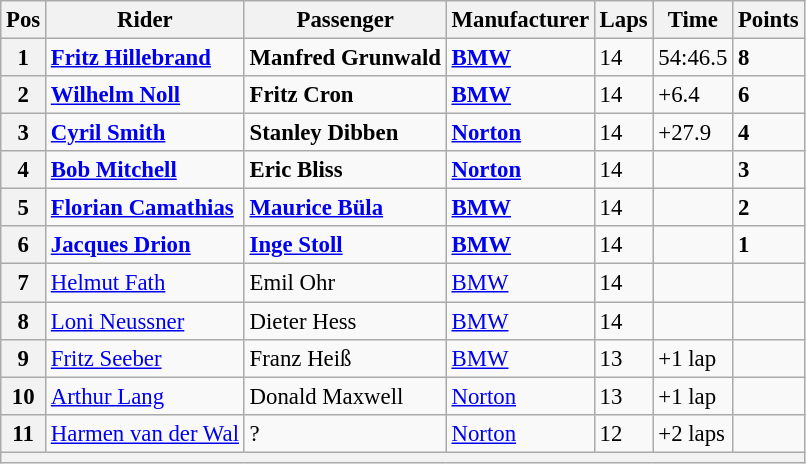<table class="wikitable" style="font-size: 95%;">
<tr>
<th>Pos</th>
<th>Rider</th>
<th>Passenger</th>
<th>Manufacturer</th>
<th>Laps</th>
<th>Time</th>
<th>Points</th>
</tr>
<tr>
<th>1</th>
<td> <strong><a href='#'>Fritz Hillebrand</a></strong></td>
<td> <strong>Manfred Grunwald</strong></td>
<td><strong><a href='#'>BMW</a></strong></td>
<td>14</td>
<td>54:46.5</td>
<td><strong>8</strong></td>
</tr>
<tr>
<th>2</th>
<td> <strong><a href='#'>Wilhelm Noll</a></strong></td>
<td> <strong>Fritz Cron</strong></td>
<td><strong><a href='#'>BMW</a></strong></td>
<td>14</td>
<td>+6.4</td>
<td><strong>6</strong></td>
</tr>
<tr>
<th>3</th>
<td> <strong><a href='#'>Cyril Smith</a></strong></td>
<td> <strong>Stanley Dibben</strong></td>
<td><strong><a href='#'>Norton</a></strong></td>
<td>14</td>
<td>+27.9</td>
<td><strong>4</strong></td>
</tr>
<tr>
<th>4</th>
<td> <strong><a href='#'>Bob Mitchell</a></strong></td>
<td> <strong>Eric Bliss</strong></td>
<td><strong><a href='#'>Norton</a></strong></td>
<td>14</td>
<td></td>
<td><strong>3</strong></td>
</tr>
<tr>
<th>5</th>
<td> <strong><a href='#'>Florian Camathias</a></strong></td>
<td> <strong><a href='#'>Maurice Büla</a></strong></td>
<td><strong><a href='#'>BMW</a></strong></td>
<td>14</td>
<td></td>
<td><strong>2</strong></td>
</tr>
<tr>
<th>6</th>
<td> <strong><a href='#'>Jacques Drion</a></strong></td>
<td> <strong><a href='#'>Inge Stoll</a></strong></td>
<td><strong><a href='#'>BMW</a></strong></td>
<td>14</td>
<td></td>
<td><strong>1</strong></td>
</tr>
<tr>
<th>7</th>
<td> <a href='#'>Helmut Fath</a></td>
<td> Emil Ohr</td>
<td><a href='#'>BMW</a></td>
<td>14</td>
<td></td>
<td></td>
</tr>
<tr>
<th>8</th>
<td> <a href='#'>Loni Neussner</a></td>
<td> Dieter Hess</td>
<td><a href='#'>BMW</a></td>
<td>14</td>
<td></td>
<td></td>
</tr>
<tr>
<th>9</th>
<td> <a href='#'>Fritz Seeber</a></td>
<td> Franz Heiß</td>
<td><a href='#'>BMW</a></td>
<td>13</td>
<td>+1 lap</td>
<td></td>
</tr>
<tr>
<th>10</th>
<td> <a href='#'>Arthur Lang</a></td>
<td> Donald Maxwell</td>
<td><a href='#'>Norton</a></td>
<td>13</td>
<td>+1 lap</td>
<td></td>
</tr>
<tr>
<th>11</th>
<td> <a href='#'>Harmen van der Wal</a></td>
<td> ?</td>
<td><a href='#'>Norton</a></td>
<td>12</td>
<td>+2 laps</td>
<td></td>
</tr>
<tr>
<th colspan=7></th>
</tr>
</table>
